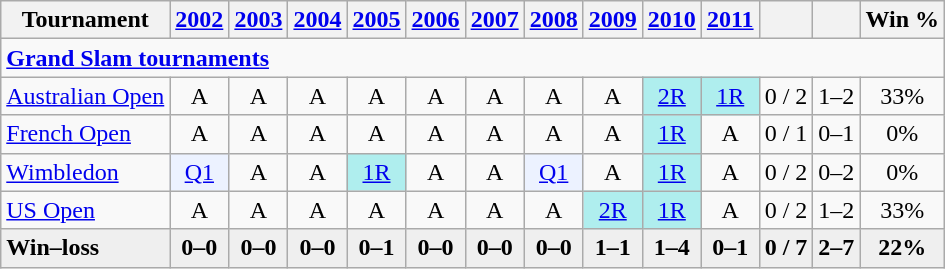<table class="wikitable" style="text-align:center;">
<tr>
<th>Tournament</th>
<th><a href='#'>2002</a></th>
<th><a href='#'>2003</a></th>
<th><a href='#'>2004</a></th>
<th><a href='#'>2005</a></th>
<th><a href='#'>2006</a></th>
<th><a href='#'>2007</a></th>
<th><a href='#'>2008</a></th>
<th><a href='#'>2009</a></th>
<th><a href='#'>2010</a></th>
<th><a href='#'>2011</a></th>
<th></th>
<th></th>
<th>Win %</th>
</tr>
<tr>
<td colspan="14" style="text-align:left;"><strong><a href='#'>Grand Slam tournaments</a></strong></td>
</tr>
<tr>
<td style="text-align:left;"><a href='#'>Australian Open</a></td>
<td>A</td>
<td>A</td>
<td>A</td>
<td>A</td>
<td>A</td>
<td>A</td>
<td>A</td>
<td>A</td>
<td style="background:#afeeee;"><a href='#'>2R</a></td>
<td style="background:#afeeee;"><a href='#'>1R</a></td>
<td>0 / 2</td>
<td>1–2</td>
<td>33%</td>
</tr>
<tr>
<td style="text-align:left;"><a href='#'>French Open</a></td>
<td>A</td>
<td>A</td>
<td>A</td>
<td>A</td>
<td>A</td>
<td>A</td>
<td>A</td>
<td>A</td>
<td style="background:#afeeee;"><a href='#'>1R</a></td>
<td>A</td>
<td>0 / 1</td>
<td>0–1</td>
<td>0%</td>
</tr>
<tr>
<td style="text-align:left;"><a href='#'>Wimbledon</a></td>
<td style="background:#ecf2ff;"><a href='#'>Q1</a></td>
<td>A</td>
<td>A</td>
<td style="background:#afeeee;"><a href='#'>1R</a></td>
<td>A</td>
<td>A</td>
<td style="background:#ecf2ff;"><a href='#'>Q1</a></td>
<td>A</td>
<td style="background:#afeeee;"><a href='#'>1R</a></td>
<td>A</td>
<td>0 / 2</td>
<td>0–2</td>
<td>0%</td>
</tr>
<tr>
<td style="text-align:left;"><a href='#'>US Open</a></td>
<td>A</td>
<td>A</td>
<td>A</td>
<td>A</td>
<td>A</td>
<td>A</td>
<td>A</td>
<td style="background:#afeeee;"><a href='#'>2R</a></td>
<td style="background:#afeeee;"><a href='#'>1R</a></td>
<td>A</td>
<td>0 / 2</td>
<td>1–2</td>
<td>33%</td>
</tr>
<tr style="font-weight:bold; background:#efefef;">
<td style="text-align:left;">Win–loss</td>
<td>0–0</td>
<td>0–0</td>
<td>0–0</td>
<td>0–1</td>
<td>0–0</td>
<td>0–0</td>
<td>0–0</td>
<td>1–1</td>
<td>1–4</td>
<td>0–1</td>
<td>0 / 7</td>
<td>2–7</td>
<td>22%</td>
</tr>
</table>
